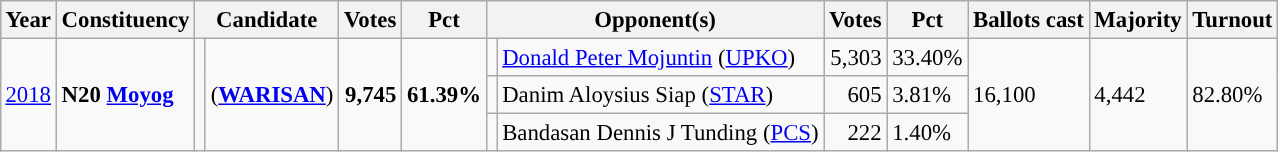<table class="wikitable" style="margin:0.5em ; font-size:95%">
<tr>
<th>Year</th>
<th>Constituency</th>
<th colspan=2>Candidate</th>
<th>Votes</th>
<th>Pct</th>
<th colspan=2>Opponent(s)</th>
<th>Votes</th>
<th>Pct</th>
<th>Ballots cast</th>
<th>Majority</th>
<th>Turnout</th>
</tr>
<tr>
<td rowspan=3><a href='#'>2018</a></td>
<td rowspan=3><strong>N20 <a href='#'>Moyog</a></strong></td>
<td rowspan=3 ></td>
<td rowspan=3> (<a href='#'><strong>WARISAN</strong></a>)</td>
<td rowspan=3 align="right"><strong>9,745</strong></td>
<td rowspan=3><strong>61.39%</strong></td>
<td></td>
<td><a href='#'>Donald Peter Mojuntin</a> (<a href='#'>UPKO</a>)</td>
<td align="right">5,303</td>
<td>33.40%</td>
<td rowspan=3>16,100</td>
<td rowspan=3>4,442</td>
<td rowspan=3>82.80%</td>
</tr>
<tr>
<td></td>
<td>Danim Aloysius Siap (<a href='#'>STAR</a>)</td>
<td align="right">605</td>
<td>3.81%</td>
</tr>
<tr>
<td></td>
<td>Bandasan Dennis J Tunding (<a href='#'>PCS</a>)</td>
<td align="right">222</td>
<td>1.40%</td>
</tr>
</table>
